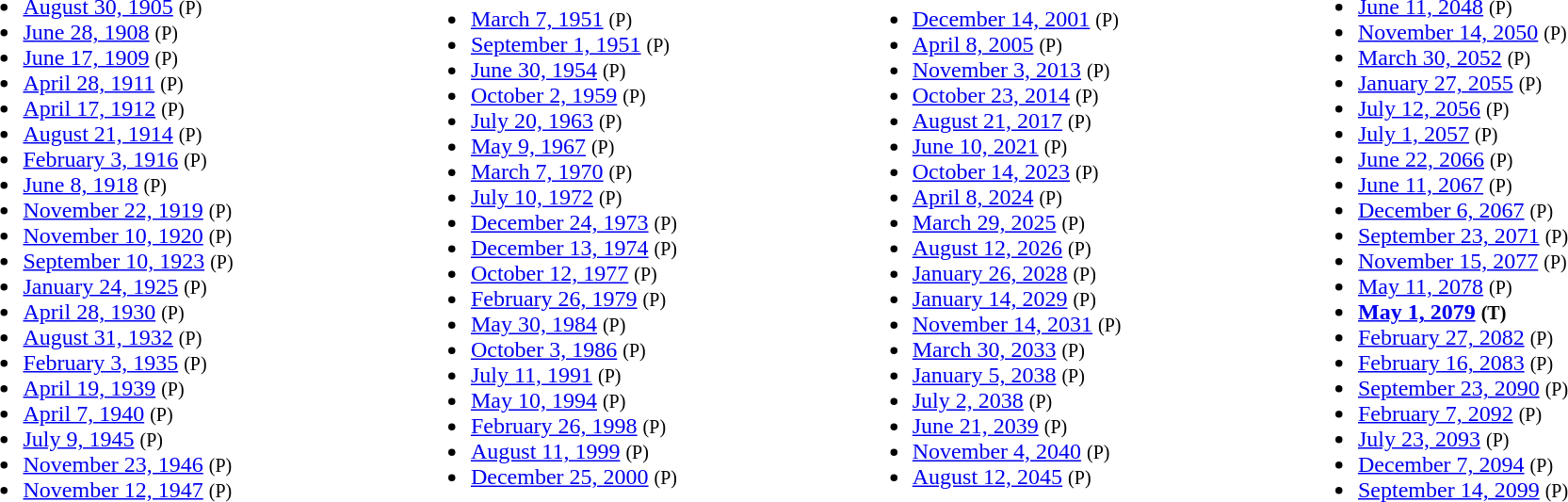<table style="width:100%;">
<tr>
<td><br><ul><li><a href='#'>August 30, 1905</a> <small>(P)</small></li><li><a href='#'>June 28, 1908</a> <small>(P)</small></li><li><a href='#'>June 17, 1909</a> <small>(P)</small></li><li><a href='#'>April 28, 1911</a> <small>(P)</small></li><li><a href='#'>April 17, 1912</a> <small>(P)</small></li><li><a href='#'>August 21, 1914</a> <small>(P)</small></li><li><a href='#'>February 3, 1916</a> <small>(P)</small></li><li><a href='#'>June 8, 1918</a> <small>(P)</small></li><li><a href='#'>November 22, 1919</a> <small>(P)</small></li><li><a href='#'>November 10, 1920</a> <small>(P)</small></li><li><a href='#'>September 10, 1923</a> <small>(P)</small></li><li><a href='#'>January 24, 1925</a> <small>(P)</small></li><li><a href='#'>April 28, 1930</a> <small>(P)</small></li><li><a href='#'>August 31, 1932</a> <small>(P)</small></li><li><a href='#'>February 3, 1935</a> <small>(P)</small></li><li><a href='#'>April 19, 1939</a> <small>(P)</small></li><li><a href='#'>April 7, 1940</a> <small>(P)</small></li><li><a href='#'>July 9, 1945</a> <small>(P)</small></li><li><a href='#'>November 23, 1946</a> <small>(P)</small></li><li><a href='#'>November 12, 1947</a> <small>(P)</small></li></ul></td>
<td><br><ul><li><a href='#'>March 7, 1951</a> <small>(P)</small></li><li><a href='#'>September 1, 1951</a> <small>(P)</small></li><li><a href='#'>June 30, 1954</a> <small>(P)</small></li><li><a href='#'>October 2, 1959</a> <small>(P)</small></li><li><a href='#'>July 20, 1963</a> <small>(P)</small></li><li><a href='#'>May 9, 1967</a> <small>(P)</small></li><li><a href='#'>March 7, 1970</a> <small>(P)</small></li><li><a href='#'>July 10, 1972</a> <small>(P)</small></li><li><a href='#'>December 24, 1973</a> <small>(P)</small></li><li><a href='#'>December 13, 1974</a> <small>(P)</small></li><li><a href='#'>October 12, 1977</a> <small>(P)</small></li><li><a href='#'>February 26, 1979</a> <small>(P)</small></li><li><a href='#'>May 30, 1984</a> <small>(P)</small></li><li><a href='#'>October 3, 1986</a> <small>(P)</small></li><li><a href='#'>July 11, 1991</a> <small>(P)</small></li><li><a href='#'>May 10, 1994</a> <small>(P)</small></li><li><a href='#'>February 26, 1998</a> <small>(P)</small></li><li><a href='#'>August 11, 1999</a> <small>(P)</small></li><li><a href='#'>December 25, 2000</a> <small>(P)</small></li></ul></td>
<td><br><ul><li><a href='#'>December 14, 2001</a> <small>(P)</small></li><li><a href='#'>April 8, 2005</a> <small>(P)</small></li><li><a href='#'>November 3, 2013</a> <small>(P)</small></li><li><a href='#'>October 23, 2014</a> <small>(P)</small></li><li><a href='#'>August 21, 2017</a> <small>(P)</small></li><li><a href='#'>June 10, 2021</a> <small>(P)</small></li><li><a href='#'>October 14, 2023</a> <small>(P)</small></li><li><a href='#'>April 8, 2024</a> <small>(P)</small></li><li><a href='#'>March 29, 2025</a> <small>(P)</small></li><li> <a href='#'>August 12, 2026</a> <small>(P)</small></li><li><a href='#'>January 26, 2028</a> <small>(P)</small></li><li><a href='#'>January 14, 2029</a> <small>(P)</small></li><li><a href='#'>November 14, 2031</a> <small>(P)</small></li><li><a href='#'>March 30, 2033</a> <small>(P)</small></li><li><a href='#'>January 5, 2038</a> <small>(P)</small></li><li><a href='#'>July 2, 2038</a> <small>(P)</small></li><li><a href='#'>June 21, 2039</a> <small>(P)</small></li><li><a href='#'>November 4, 2040</a> <small>(P)</small></li><li><a href='#'>August 12, 2045</a> <small>(P)</small></li></ul></td>
<td><br><ul><li><a href='#'>June 11, 2048</a> <small>(P)</small></li><li><a href='#'>November 14, 2050</a> <small>(P)</small></li><li><a href='#'>March 30, 2052</a> <small>(P)</small></li><li><a href='#'>January 27, 2055</a> <small>(P)</small></li><li><a href='#'>July 12, 2056</a> <small>(P)</small></li><li><a href='#'>July 1, 2057</a> <small>(P)</small></li><li><a href='#'>June 22, 2066</a> <small>(P)</small></li><li><a href='#'>June 11, 2067</a> <small>(P)</small></li><li><a href='#'>December 6, 2067</a> <small>(P)</small></li><li><a href='#'>September 23, 2071</a> <small>(P)</small></li><li><a href='#'>November 15, 2077</a> <small>(P)</small></li><li><a href='#'>May 11, 2078</a> <small>(P)</small></li><li><strong><a href='#'>May 1, 2079</a> <small>(T)</small></strong></li><li><a href='#'>February 27, 2082</a> <small>(P)</small></li><li><a href='#'>February 16, 2083</a> <small>(P)</small></li><li><a href='#'>September 23, 2090</a> <small>(P)</small></li><li><a href='#'>February 7, 2092</a> <small>(P)</small></li><li><a href='#'>July 23, 2093</a> <small>(P)</small></li><li><a href='#'>December 7, 2094</a> <small>(P)</small></li><li><a href='#'>September 14, 2099</a> <small>(P)</small></li></ul></td>
</tr>
</table>
